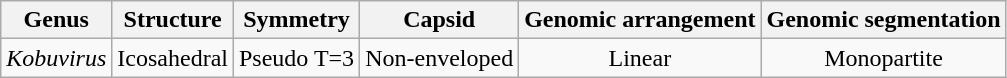<table class="wikitable sortable" style="text-align:center">
<tr>
<th>Genus</th>
<th>Structure</th>
<th>Symmetry</th>
<th>Capsid</th>
<th>Genomic arrangement</th>
<th>Genomic segmentation</th>
</tr>
<tr>
<td><em>Kobuvirus</em></td>
<td>Icosahedral</td>
<td>Pseudo T=3</td>
<td>Non-enveloped</td>
<td>Linear</td>
<td>Monopartite</td>
</tr>
</table>
